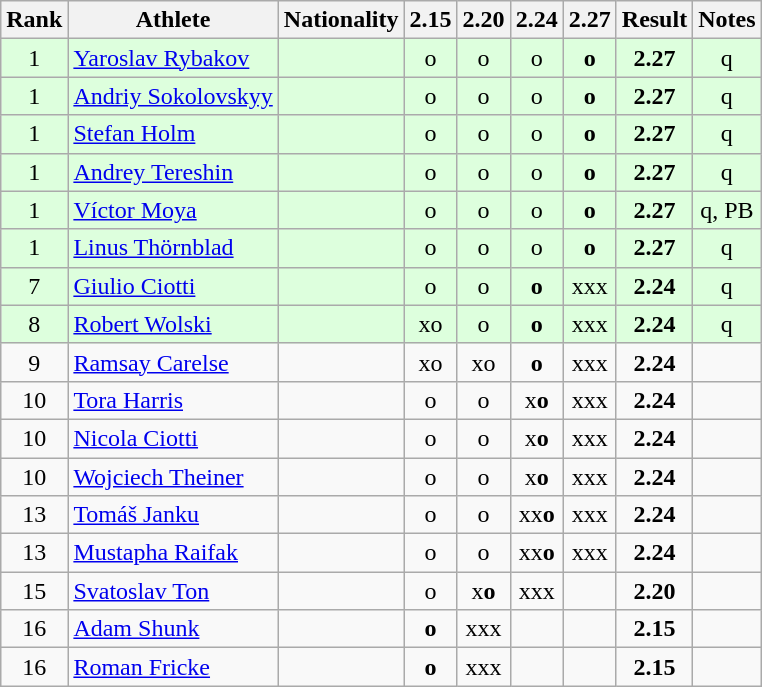<table class="wikitable" style="text-align:center">
<tr>
<th>Rank</th>
<th>Athlete</th>
<th>Nationality</th>
<th>2.15</th>
<th>2.20</th>
<th>2.24</th>
<th>2.27</th>
<th>Result</th>
<th>Notes</th>
</tr>
<tr bgcolor=ddffdd>
<td>1</td>
<td align="left"><a href='#'>Yaroslav Rybakov</a></td>
<td align=left></td>
<td>o</td>
<td>o</td>
<td>o</td>
<td><strong>o</strong></td>
<td><strong>2.27</strong></td>
<td>q</td>
</tr>
<tr bgcolor=ddffdd>
<td>1</td>
<td align="left"><a href='#'>Andriy Sokolovskyy</a></td>
<td align=left></td>
<td>o</td>
<td>o</td>
<td>o</td>
<td><strong>o</strong></td>
<td><strong>2.27</strong></td>
<td>q</td>
</tr>
<tr bgcolor=ddffdd>
<td>1</td>
<td align="left"><a href='#'>Stefan Holm</a></td>
<td align=left></td>
<td>o</td>
<td>o</td>
<td>o</td>
<td><strong>o</strong></td>
<td><strong>2.27</strong></td>
<td>q</td>
</tr>
<tr bgcolor=ddffdd>
<td>1</td>
<td align="left"><a href='#'>Andrey Tereshin</a></td>
<td align=left></td>
<td>o</td>
<td>o</td>
<td>o</td>
<td><strong>o</strong></td>
<td><strong>2.27</strong></td>
<td>q</td>
</tr>
<tr bgcolor=ddffdd>
<td>1</td>
<td align="left"><a href='#'>Víctor Moya</a></td>
<td align=left></td>
<td>o</td>
<td>o</td>
<td>o</td>
<td><strong>o</strong></td>
<td><strong>2.27</strong></td>
<td>q, PB</td>
</tr>
<tr bgcolor=ddffdd>
<td>1</td>
<td align="left"><a href='#'>Linus Thörnblad</a></td>
<td align=left></td>
<td>o</td>
<td>o</td>
<td>o</td>
<td><strong>o</strong></td>
<td><strong>2.27</strong></td>
<td>q</td>
</tr>
<tr bgcolor=ddffdd>
<td>7</td>
<td align="left"><a href='#'>Giulio Ciotti</a></td>
<td align=left></td>
<td>o</td>
<td>o</td>
<td><strong>o</strong></td>
<td>xxx</td>
<td><strong>2.24</strong></td>
<td>q</td>
</tr>
<tr bgcolor=ddffdd>
<td>8</td>
<td align="left"><a href='#'>Robert Wolski</a></td>
<td align=left></td>
<td>xo</td>
<td>o</td>
<td><strong>o</strong></td>
<td>xxx</td>
<td><strong>2.24</strong></td>
<td>q</td>
</tr>
<tr>
<td>9</td>
<td align="left"><a href='#'>Ramsay Carelse</a></td>
<td align=left></td>
<td>xo</td>
<td>xo</td>
<td><strong>o</strong></td>
<td>xxx</td>
<td><strong>2.24</strong></td>
<td></td>
</tr>
<tr>
<td>10</td>
<td align="left"><a href='#'>Tora Harris</a></td>
<td align=left></td>
<td>o</td>
<td>o</td>
<td>x<strong>o</strong></td>
<td>xxx</td>
<td><strong>2.24</strong></td>
<td></td>
</tr>
<tr>
<td>10</td>
<td align="left"><a href='#'>Nicola Ciotti</a></td>
<td align=left></td>
<td>o</td>
<td>o</td>
<td>x<strong>o</strong></td>
<td>xxx</td>
<td><strong>2.24</strong></td>
<td></td>
</tr>
<tr>
<td>10</td>
<td align="left"><a href='#'>Wojciech Theiner</a></td>
<td align=left></td>
<td>o</td>
<td>o</td>
<td>x<strong>o</strong></td>
<td>xxx</td>
<td><strong>2.24</strong></td>
<td></td>
</tr>
<tr>
<td>13</td>
<td align="left"><a href='#'>Tomáš Janku</a></td>
<td align=left></td>
<td>o</td>
<td>o</td>
<td>xx<strong>o</strong></td>
<td>xxx</td>
<td><strong>2.24</strong></td>
<td></td>
</tr>
<tr>
<td>13</td>
<td align="left"><a href='#'>Mustapha Raifak</a></td>
<td align=left></td>
<td>o</td>
<td>o</td>
<td>xx<strong>o</strong></td>
<td>xxx</td>
<td><strong>2.24</strong></td>
<td></td>
</tr>
<tr>
<td>15</td>
<td align="left"><a href='#'>Svatoslav Ton</a></td>
<td align=left></td>
<td>o</td>
<td>x<strong>o</strong></td>
<td>xxx</td>
<td></td>
<td><strong>2.20</strong></td>
<td></td>
</tr>
<tr>
<td>16</td>
<td align="left"><a href='#'>Adam Shunk</a></td>
<td align=left></td>
<td><strong>o</strong></td>
<td>xxx</td>
<td></td>
<td></td>
<td><strong>2.15</strong></td>
<td></td>
</tr>
<tr>
<td>16</td>
<td align="left"><a href='#'>Roman Fricke</a></td>
<td align=left></td>
<td><strong>o</strong></td>
<td>xxx</td>
<td></td>
<td></td>
<td><strong>2.15</strong></td>
<td></td>
</tr>
</table>
